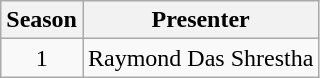<table class="wikitable">
<tr>
<th>Season</th>
<th colspan="2">Presenter</th>
</tr>
<tr>
<td style="text-align:center;">1</td>
<td>Raymond Das Shrestha</td>
</tr>
</table>
